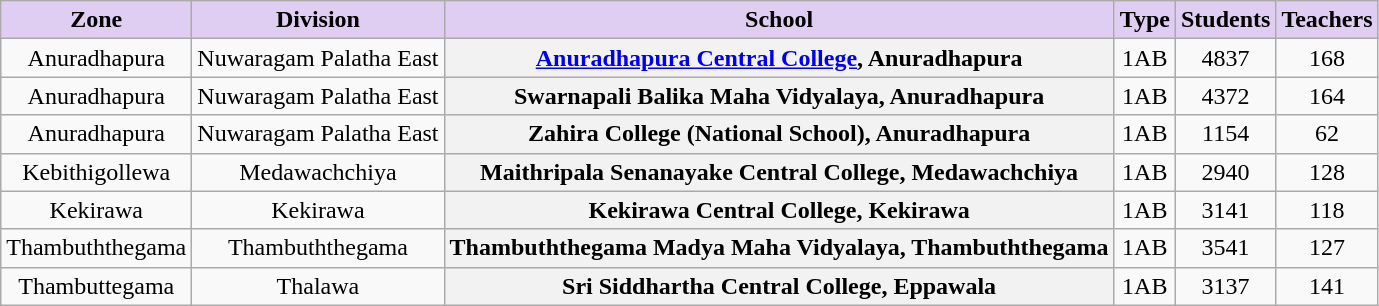<table class="wikitable sortable" style="text-align:center; font-size:100%">
<tr valign=bottom>
<th style="background-color:#E0CEF2;">Zone</th>
<th style="background-color:#E0CEF2;">Division</th>
<th style="background-color:#E0CEF2;">School</th>
<th style="background-color:#E0CEF2;">Type</th>
<th style="background-color:#E0CEF2;">Students</th>
<th style="background-color:#E0CEF2;">Teachers</th>
</tr>
<tr>
<td>Anuradhapura</td>
<td>Nuwaragam Palatha East</td>
<th><a href='#'>Anuradhapura Central College</a>, Anuradhapura</th>
<td>1AB</td>
<td>4837</td>
<td>168</td>
</tr>
<tr>
<td>Anuradhapura</td>
<td>Nuwaragam Palatha East</td>
<th>Swarnapali Balika Maha Vidyalaya, Anuradhapura</th>
<td>1AB</td>
<td>4372</td>
<td>164</td>
</tr>
<tr>
<td>Anuradhapura</td>
<td>Nuwaragam Palatha East</td>
<th>Zahira College (National School), Anuradhapura</th>
<td>1AB</td>
<td>1154</td>
<td>62</td>
</tr>
<tr>
<td>Kebithigollewa</td>
<td>Medawachchiya</td>
<th>Maithripala Senanayake Central College, Medawachchiya</th>
<td>1AB</td>
<td>2940</td>
<td>128</td>
</tr>
<tr>
<td>Kekirawa</td>
<td>Kekirawa</td>
<th>Kekirawa Central College, Kekirawa</th>
<td>1AB</td>
<td>3141</td>
<td>118</td>
</tr>
<tr>
<td>Thambuththegama</td>
<td>Thambuththegama</td>
<th>Thambuththegama Madya Maha Vidyalaya, Thambuththegama</th>
<td>1AB</td>
<td>3541</td>
<td>127</td>
</tr>
<tr>
<td>Thambuttegama</td>
<td>Thalawa</td>
<th>Sri Siddhartha Central College, Eppawala</th>
<td>1AB</td>
<td>3137</td>
<td>141</td>
</tr>
</table>
